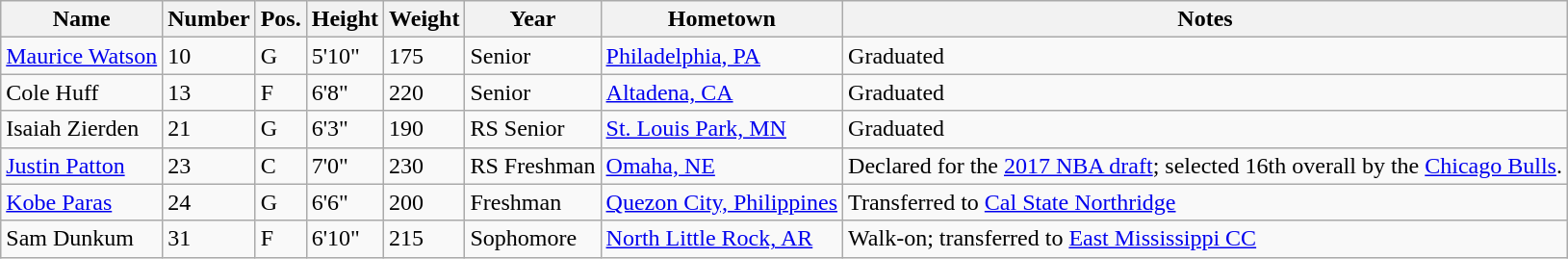<table class="wikitable sortable" border="1">
<tr>
<th>Name</th>
<th>Number</th>
<th>Pos.</th>
<th>Height</th>
<th>Weight</th>
<th>Year</th>
<th>Hometown</th>
<th class="unsortable">Notes</th>
</tr>
<tr>
<td><a href='#'>Maurice Watson</a></td>
<td>10</td>
<td>G</td>
<td>5'10"</td>
<td>175</td>
<td>Senior</td>
<td><a href='#'>Philadelphia, PA</a></td>
<td>Graduated</td>
</tr>
<tr>
<td>Cole Huff</td>
<td>13</td>
<td>F</td>
<td>6'8"</td>
<td>220</td>
<td>Senior</td>
<td><a href='#'>Altadena, CA</a></td>
<td>Graduated</td>
</tr>
<tr>
<td>Isaiah Zierden</td>
<td>21</td>
<td>G</td>
<td>6'3"</td>
<td>190</td>
<td>RS Senior</td>
<td><a href='#'>St. Louis Park, MN</a></td>
<td>Graduated</td>
</tr>
<tr>
<td><a href='#'>Justin Patton</a></td>
<td>23</td>
<td>C</td>
<td>7'0"</td>
<td>230</td>
<td>RS Freshman</td>
<td><a href='#'>Omaha, NE</a></td>
<td>Declared for the <a href='#'>2017 NBA draft</a>; selected 16th overall by the <a href='#'>Chicago Bulls</a>.</td>
</tr>
<tr>
<td><a href='#'>Kobe Paras</a></td>
<td>24</td>
<td>G</td>
<td>6'6"</td>
<td>200</td>
<td>Freshman</td>
<td><a href='#'>Quezon City, Philippines</a></td>
<td>Transferred to <a href='#'>Cal State Northridge</a></td>
</tr>
<tr>
<td>Sam Dunkum</td>
<td>31</td>
<td>F</td>
<td>6'10"</td>
<td>215</td>
<td>Sophomore</td>
<td><a href='#'>North Little Rock, AR</a></td>
<td>Walk-on; transferred to <a href='#'>East Mississippi CC</a></td>
</tr>
</table>
